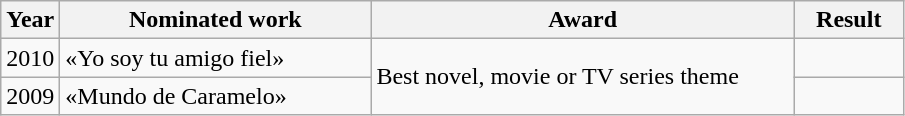<table class="wikitable">
<tr>
<th>Year</th>
<th width="200">Nominated work</th>
<th width="275">Award</th>
<th width="65">Result</th>
</tr>
<tr>
<td>2010</td>
<td>«Yo soy tu amigo fiel»</td>
<td rowspan="2">Best novel, movie or TV series theme</td>
<td></td>
</tr>
<tr>
<td>2009</td>
<td>«Mundo de Caramelo»</td>
<td></td>
</tr>
</table>
